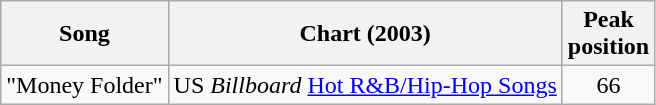<table class="wikitable">
<tr>
<th align="left">Song</th>
<th align="left">Chart (2003)</th>
<th>Peak<br>position</th>
</tr>
<tr>
<td>"Money Folder"</td>
<td>US <em>Billboard</em> <a href='#'>Hot R&B/Hip-Hop Songs</a></td>
<td style="text-align:center;">66</td>
</tr>
</table>
